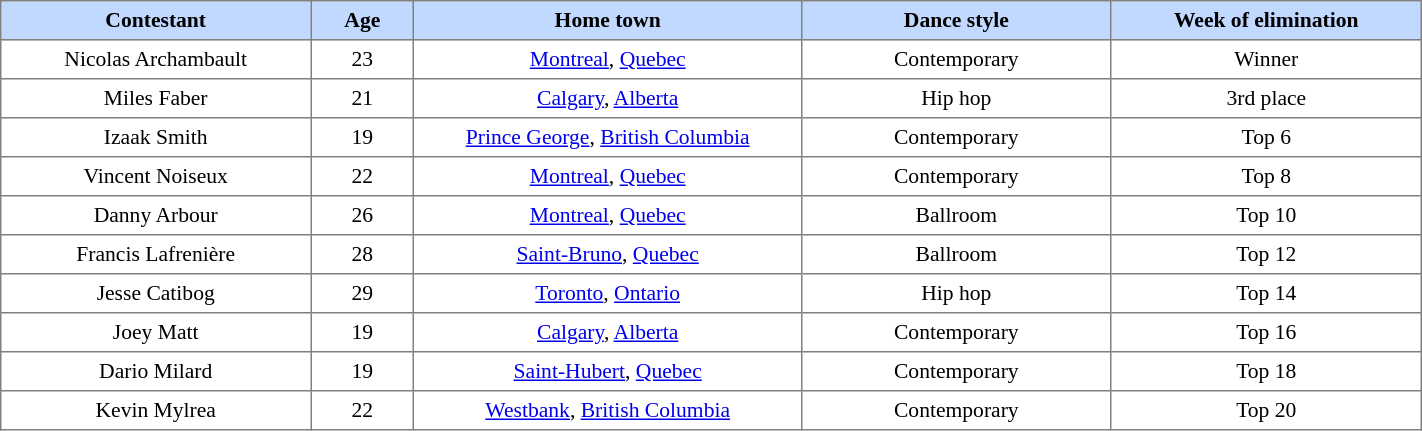<table border="1" cellpadding="4" cellspacing="0" style="text-align:center; font-size:90%; border-collapse:collapse;" width=75%>
<tr style="background:#C1D8FF;">
<th width=12%>Contestant</th>
<th width=4%; align=center>Age</th>
<th width=15%>Home town</th>
<th width=12%>Dance style</th>
<th width=12%>Week of elimination</th>
</tr>
<tr>
<td>Nicolas Archambault</td>
<td>23</td>
<td><a href='#'>Montreal</a>, <a href='#'>Quebec</a></td>
<td>Contemporary</td>
<td>Winner</td>
</tr>
<tr>
<td>Miles Faber</td>
<td>21</td>
<td><a href='#'>Calgary</a>, <a href='#'>Alberta</a></td>
<td>Hip hop</td>
<td>3rd place</td>
</tr>
<tr>
<td>Izaak Smith</td>
<td>19</td>
<td><a href='#'>Prince George</a>, <a href='#'>British Columbia</a></td>
<td>Contemporary</td>
<td>Top 6</td>
</tr>
<tr>
<td>Vincent Noiseux</td>
<td>22</td>
<td><a href='#'>Montreal</a>, <a href='#'>Quebec</a></td>
<td>Contemporary</td>
<td>Top 8</td>
</tr>
<tr>
<td>Danny Arbour</td>
<td>26</td>
<td><a href='#'>Montreal</a>, <a href='#'>Quebec</a></td>
<td>Ballroom</td>
<td>Top 10</td>
</tr>
<tr>
<td>Francis Lafrenière</td>
<td>28</td>
<td><a href='#'>Saint-Bruno</a>, <a href='#'>Quebec</a></td>
<td>Ballroom</td>
<td>Top 12</td>
</tr>
<tr>
<td>Jesse Catibog</td>
<td>29</td>
<td><a href='#'>Toronto</a>, <a href='#'>Ontario</a></td>
<td>Hip hop</td>
<td>Top 14</td>
</tr>
<tr>
<td>Joey Matt</td>
<td>19</td>
<td><a href='#'>Calgary</a>, <a href='#'>Alberta</a></td>
<td>Contemporary</td>
<td>Top 16</td>
</tr>
<tr>
<td>Dario Milard</td>
<td>19</td>
<td><a href='#'>Saint-Hubert</a>, <a href='#'>Quebec</a></td>
<td>Contemporary</td>
<td>Top 18</td>
</tr>
<tr>
<td>Kevin Mylrea</td>
<td>22</td>
<td><a href='#'>Westbank</a>, <a href='#'>British Columbia</a></td>
<td>Contemporary</td>
<td>Top 20</td>
</tr>
</table>
